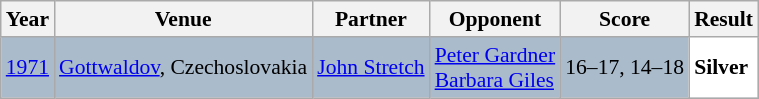<table class="sortable wikitable" style="font-size: 90%;">
<tr>
<th>Year</th>
<th>Venue</th>
<th>Partner</th>
<th>Opponent</th>
<th>Score</th>
<th>Result</th>
</tr>
<tr style="background:#AABBCC">
<td align="center"><a href='#'>1971</a></td>
<td align="left"><a href='#'>Gottwaldov</a>, Czechoslovakia</td>
<td align="left"> <a href='#'>John Stretch</a></td>
<td align="left"> <a href='#'>Peter Gardner</a><br> <a href='#'>Barbara Giles</a></td>
<td align="left">16–17, 14–18</td>
<td style="text-align:left; background:white"> <strong>Silver</strong></td>
</tr>
</table>
